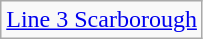<table class="wikitable">
<tr>
<td> <a href='#'>Line 3 Scarborough</a></td>
</tr>
</table>
